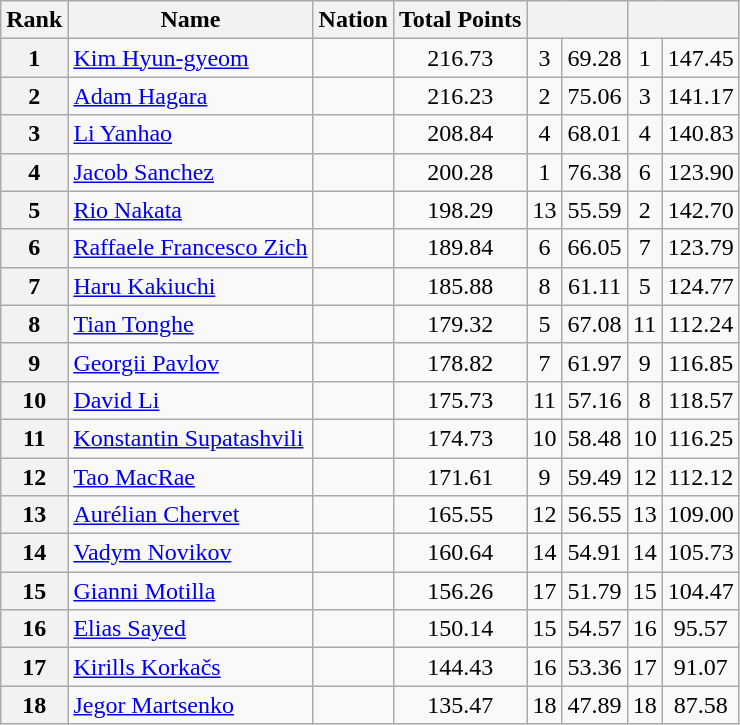<table class="wikitable sortable" style="text-align:center">
<tr>
<th>Rank</th>
<th>Name</th>
<th>Nation</th>
<th>Total Points</th>
<th colspan=2></th>
<th colspan=2></th>
</tr>
<tr>
<th>1</th>
<td align="left"><a href='#'>Kim Hyun-gyeom</a></td>
<td align="left"></td>
<td>216.73</td>
<td>3</td>
<td>69.28</td>
<td>1</td>
<td>147.45</td>
</tr>
<tr>
<th>2</th>
<td align="left"><a href='#'>Adam Hagara</a></td>
<td align="left"></td>
<td>216.23</td>
<td>2</td>
<td>75.06</td>
<td>3</td>
<td>141.17</td>
</tr>
<tr>
<th>3</th>
<td align="left"><a href='#'>Li Yanhao</a></td>
<td align="left"></td>
<td>208.84</td>
<td>4</td>
<td>68.01</td>
<td>4</td>
<td>140.83</td>
</tr>
<tr>
<th>4</th>
<td align="left"><a href='#'>Jacob Sanchez</a></td>
<td align="left"></td>
<td>200.28</td>
<td>1</td>
<td>76.38</td>
<td>6</td>
<td>123.90</td>
</tr>
<tr>
<th>5</th>
<td align="left"><a href='#'>Rio Nakata</a></td>
<td align="left"></td>
<td>198.29</td>
<td>13</td>
<td>55.59</td>
<td>2</td>
<td>142.70</td>
</tr>
<tr>
<th>6</th>
<td align="left"><a href='#'>Raffaele Francesco Zich</a></td>
<td align="left"></td>
<td>189.84</td>
<td>6</td>
<td>66.05</td>
<td>7</td>
<td>123.79</td>
</tr>
<tr>
<th>7</th>
<td align="left"><a href='#'>Haru Kakiuchi</a></td>
<td align="left"></td>
<td>185.88</td>
<td>8</td>
<td>61.11</td>
<td>5</td>
<td>124.77</td>
</tr>
<tr>
<th>8</th>
<td align="left"><a href='#'>Tian Tonghe</a></td>
<td align="left"></td>
<td>179.32</td>
<td>5</td>
<td>67.08</td>
<td>11</td>
<td>112.24</td>
</tr>
<tr>
<th>9</th>
<td align="left"><a href='#'>Georgii Pavlov</a></td>
<td align="left"></td>
<td>178.82</td>
<td>7</td>
<td>61.97</td>
<td>9</td>
<td>116.85</td>
</tr>
<tr>
<th>10</th>
<td align="left"><a href='#'>David Li</a></td>
<td align="left"></td>
<td>175.73</td>
<td>11</td>
<td>57.16</td>
<td>8</td>
<td>118.57</td>
</tr>
<tr>
<th>11</th>
<td align="left"><a href='#'>Konstantin Supatashvili</a></td>
<td align="left"></td>
<td>174.73</td>
<td>10</td>
<td>58.48</td>
<td>10</td>
<td>116.25</td>
</tr>
<tr>
<th>12</th>
<td align="left"><a href='#'>Tao MacRae</a></td>
<td align="left"></td>
<td>171.61</td>
<td>9</td>
<td>59.49</td>
<td>12</td>
<td>112.12</td>
</tr>
<tr>
<th>13</th>
<td align="left"><a href='#'>Aurélian Chervet</a></td>
<td align="left"></td>
<td>165.55</td>
<td>12</td>
<td>56.55</td>
<td>13</td>
<td>109.00</td>
</tr>
<tr>
<th>14</th>
<td align="left"><a href='#'>Vadym Novikov</a></td>
<td align="left"></td>
<td>160.64</td>
<td>14</td>
<td>54.91</td>
<td>14</td>
<td>105.73</td>
</tr>
<tr>
<th>15</th>
<td align="left"><a href='#'>Gianni Motilla</a></td>
<td align="left"></td>
<td>156.26</td>
<td>17</td>
<td>51.79</td>
<td>15</td>
<td>104.47</td>
</tr>
<tr>
<th>16</th>
<td align="left"><a href='#'>Elias Sayed</a></td>
<td align="left"></td>
<td>150.14</td>
<td>15</td>
<td>54.57</td>
<td>16</td>
<td>95.57</td>
</tr>
<tr>
<th>17</th>
<td align="left"><a href='#'>Kirills Korkačs</a></td>
<td align="left"></td>
<td>144.43</td>
<td>16</td>
<td>53.36</td>
<td>17</td>
<td>91.07</td>
</tr>
<tr>
<th>18</th>
<td align="left"><a href='#'>Jegor Martsenko</a></td>
<td align="left"></td>
<td>135.47</td>
<td>18</td>
<td>47.89</td>
<td>18</td>
<td>87.58</td>
</tr>
</table>
